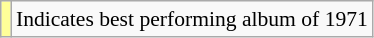<table class="wikitable" style="font-size:90%;">
<tr>
<td style="background-color:#FFFF99"></td>
<td>Indicates best performing album of 1971</td>
</tr>
</table>
